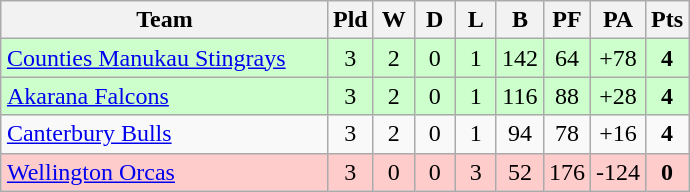<table class="wikitable" style="text-align:center;margin:1em auto;">
<tr>
<th width=210>Team</th>
<th width=20 abbr="Played">Pld</th>
<th width=20 abbr="Won">W</th>
<th width=20 abbr="Drawn">D</th>
<th width=20 abbr="Lost">L</th>
<th width=20 abbr="Bye">B</th>
<th width=20 abbr="Points for">PF</th>
<th width=20 abbr="Points against">PA</th>
<th width=20 abbr="Points">Pts</th>
</tr>
<tr style="background: #ccffcc;">
<td style="text-align:left;"><a href='#'>Counties Manukau Stingrays</a></td>
<td>3</td>
<td>2</td>
<td>0</td>
<td>1</td>
<td>142</td>
<td>64</td>
<td>+78</td>
<td><strong>4</strong></td>
</tr>
<tr style="background: #ccffcc;">
<td style="text-align:left;"><a href='#'>Akarana Falcons</a></td>
<td>3</td>
<td>2</td>
<td>0</td>
<td>1</td>
<td>116</td>
<td>88</td>
<td>+28</td>
<td><strong>4</strong></td>
</tr>
<tr>
<td style="text-align:left;"><a href='#'>Canterbury Bulls</a></td>
<td>3</td>
<td>2</td>
<td>0</td>
<td>1</td>
<td>94</td>
<td>78</td>
<td>+16</td>
<td><strong>4</strong></td>
</tr>
<tr style="background: #FFCCCC">
<td style="text-align:left;"><a href='#'>Wellington Orcas</a></td>
<td>3</td>
<td>0</td>
<td>0</td>
<td>3</td>
<td>52</td>
<td>176</td>
<td>-124</td>
<td><strong>0</strong></td>
</tr>
</table>
